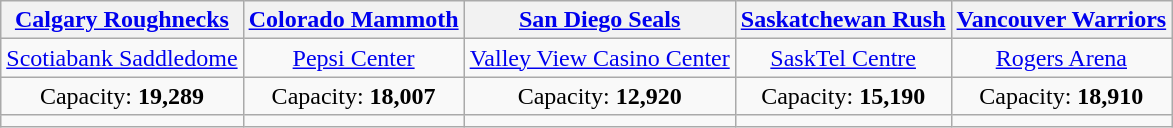<table class="wikitable" style="text-align:center">
<tr>
<th><a href='#'>Calgary Roughnecks</a></th>
<th><a href='#'>Colorado Mammoth</a></th>
<th><a href='#'>San Diego Seals</a></th>
<th><a href='#'>Saskatchewan Rush</a></th>
<th><a href='#'>Vancouver Warriors</a></th>
</tr>
<tr>
<td><a href='#'>Scotiabank Saddledome</a></td>
<td><a href='#'>Pepsi Center</a></td>
<td><a href='#'>Valley View Casino Center</a></td>
<td><a href='#'>SaskTel Centre</a></td>
<td><a href='#'>Rogers Arena</a></td>
</tr>
<tr>
<td>Capacity: <strong>19,289 </strong></td>
<td>Capacity: <strong>18,007</strong></td>
<td>Capacity: <strong>12,920</strong></td>
<td>Capacity: <strong>15,190</strong></td>
<td>Capacity: <strong>18,910</strong></td>
</tr>
<tr>
<td></td>
<td></td>
<td></td>
<td></td>
<td></td>
</tr>
</table>
